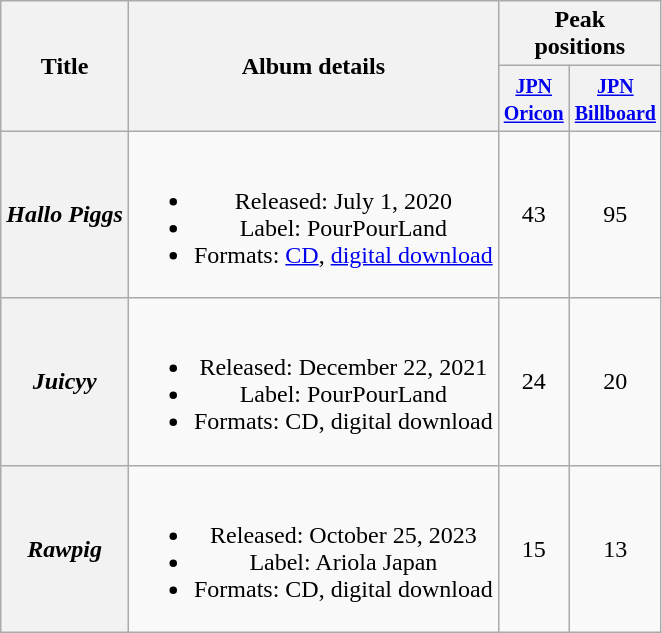<table class="wikitable plainrowheaders" style="text-align:center;">
<tr>
<th scope="col" rowspan="2">Title</th>
<th scope="col" rowspan="2">Album details</th>
<th scope="col" colspan="2">Peak<br> positions</th>
</tr>
<tr>
<th scope="col" colspan="1"><small><a href='#'>JPN<br>Oricon</a></small><br></th>
<th scope="col" colspan="1"><small><a href='#'>JPN<br>Billboard</a></small><br></th>
</tr>
<tr>
<th scope="row"><em>Hallo Piggs</em></th>
<td><br><ul><li>Released: July 1, 2020</li><li>Label: PourPourLand</li><li>Formats: <a href='#'>CD</a>, <a href='#'>digital download</a></li></ul></td>
<td>43</td>
<td>95</td>
</tr>
<tr>
<th scope="row"><em>Juicyy</em></th>
<td><br><ul><li>Released: December 22, 2021</li><li>Label: PourPourLand</li><li>Formats: CD, digital download</li></ul></td>
<td>24</td>
<td>20</td>
</tr>
<tr>
<th scope="row"><em>Rawpig</em></th>
<td><br><ul><li>Released: October 25, 2023</li><li>Label: Ariola Japan</li><li>Formats: CD, digital download</li></ul></td>
<td>15</td>
<td>13</td>
</tr>
</table>
